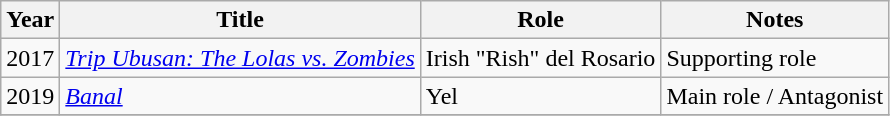<table class="wikitable sortable">
<tr>
<th>Year</th>
<th>Title</th>
<th>Role</th>
<th>Notes</th>
</tr>
<tr>
<td>2017</td>
<td><em><a href='#'>Trip Ubusan: The Lolas vs. Zombies</a></em></td>
<td>Irish "Rish" del Rosario</td>
<td>Supporting role</td>
</tr>
<tr>
<td rowspan="1">2019</td>
<td><em><a href='#'>Banal</a></em></td>
<td>Yel</td>
<td>Main role / Antagonist</td>
</tr>
<tr>
</tr>
</table>
